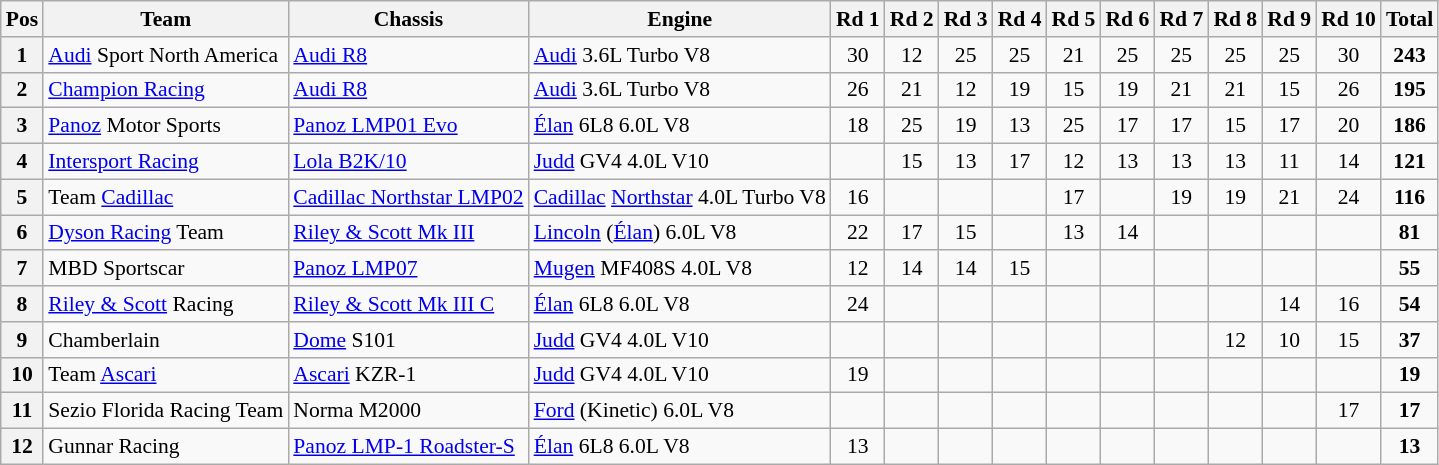<table class="wikitable" style="font-size: 90%;">
<tr>
<th>Pos</th>
<th>Team</th>
<th>Chassis</th>
<th>Engine</th>
<th>Rd 1</th>
<th>Rd 2</th>
<th>Rd 3</th>
<th>Rd 4</th>
<th>Rd 5</th>
<th>Rd 6</th>
<th>Rd 7</th>
<th>Rd 8</th>
<th>Rd 9</th>
<th>Rd 10</th>
<th>Total</th>
</tr>
<tr>
<th>1</th>
<td> <a href='#'>Audi</a> Sport North America</td>
<td><a href='#'>Audi R8</a></td>
<td><a href='#'>Audi</a> 3.6L Turbo V8</td>
<td align="center">30</td>
<td align="center">12</td>
<td align="center">25</td>
<td align="center">25</td>
<td align="center">21</td>
<td align="center">25</td>
<td align="center">25</td>
<td align="center">25</td>
<td align="center">25</td>
<td align="center">30</td>
<td align="center"><strong>243</strong></td>
</tr>
<tr>
<th>2</th>
<td> <a href='#'>Champion Racing</a></td>
<td><a href='#'>Audi R8</a></td>
<td><a href='#'>Audi</a> 3.6L Turbo V8</td>
<td align="center">26</td>
<td align="center">21</td>
<td align="center">12</td>
<td align="center">19</td>
<td align="center">15</td>
<td align="center">19</td>
<td align="center">21</td>
<td align="center">21</td>
<td align="center">15</td>
<td align="center">26</td>
<td align="center"><strong>195</strong></td>
</tr>
<tr>
<th>3</th>
<td> <a href='#'>Panoz</a> Motor Sports</td>
<td><a href='#'>Panoz LMP01 Evo</a></td>
<td><a href='#'>Élan</a> 6L8 6.0L V8</td>
<td align="center">18</td>
<td align="center">25</td>
<td align="center">19</td>
<td align="center">13</td>
<td align="center">25</td>
<td align="center">17</td>
<td align="center">17</td>
<td align="center">15</td>
<td align="center">17</td>
<td align="center">20</td>
<td align="center"><strong>186</strong></td>
</tr>
<tr>
<th>4</th>
<td> <a href='#'>Intersport Racing</a></td>
<td><a href='#'>Lola B2K/10</a></td>
<td><a href='#'>Judd</a> GV4 4.0L V10</td>
<td></td>
<td align="center">15</td>
<td align="center">13</td>
<td align="center">17</td>
<td align="center">12</td>
<td align="center">13</td>
<td align="center">13</td>
<td align="center">13</td>
<td align="center">11</td>
<td align="center">14</td>
<td align="center"><strong>121</strong></td>
</tr>
<tr>
<th>5</th>
<td> Team <a href='#'>Cadillac</a></td>
<td><a href='#'>Cadillac Northstar LMP02</a></td>
<td><a href='#'>Cadillac</a> <a href='#'>Northstar</a> 4.0L Turbo V8</td>
<td align="center">16</td>
<td></td>
<td></td>
<td></td>
<td align="center">17</td>
<td></td>
<td align="center">19</td>
<td align="center">19</td>
<td align="center">21</td>
<td align="center">24</td>
<td align="center"><strong>116</strong></td>
</tr>
<tr>
<th>6</th>
<td> <a href='#'>Dyson Racing</a> Team</td>
<td><a href='#'>Riley & Scott Mk III</a></td>
<td><a href='#'>Lincoln</a> (<a href='#'>Élan</a>) 6.0L V8</td>
<td align="center">22</td>
<td align="center">17</td>
<td align="center">15</td>
<td></td>
<td align="center">13</td>
<td align="center">14</td>
<td></td>
<td></td>
<td></td>
<td></td>
<td align="center"><strong>81</strong></td>
</tr>
<tr>
<th>7</th>
<td> MBD Sportscar</td>
<td><a href='#'>Panoz LMP07</a></td>
<td><a href='#'>Mugen</a> MF408S 4.0L V8</td>
<td align="center">12</td>
<td align="center">14</td>
<td align="center">14</td>
<td align="center">15</td>
<td></td>
<td></td>
<td></td>
<td></td>
<td></td>
<td></td>
<td align="center"><strong>55</strong></td>
</tr>
<tr>
<th>8</th>
<td> <a href='#'>Riley & Scott</a> Racing</td>
<td><a href='#'>Riley & Scott Mk III C</a></td>
<td><a href='#'>Élan</a> 6L8 6.0L V8</td>
<td align="center">24</td>
<td></td>
<td></td>
<td></td>
<td></td>
<td></td>
<td></td>
<td></td>
<td align="center">14</td>
<td align="center">16</td>
<td align="center"><strong>54</strong></td>
</tr>
<tr>
<th>9</th>
<td> Chamberlain</td>
<td><a href='#'>Dome</a> S101</td>
<td><a href='#'>Judd</a> GV4 4.0L V10</td>
<td></td>
<td></td>
<td></td>
<td></td>
<td></td>
<td></td>
<td></td>
<td align="center">12</td>
<td align="center">10</td>
<td align="center">15</td>
<td align="center"><strong>37</strong></td>
</tr>
<tr>
<th>10</th>
<td> Team <a href='#'>Ascari</a></td>
<td><a href='#'>Ascari</a> KZR-1</td>
<td><a href='#'>Judd</a> GV4 4.0L V10</td>
<td align="center">19</td>
<td></td>
<td></td>
<td></td>
<td></td>
<td></td>
<td></td>
<td></td>
<td></td>
<td></td>
<td align="center"><strong>19</strong></td>
</tr>
<tr>
<th>11</th>
<td> Sezio Florida Racing Team</td>
<td>Norma M2000</td>
<td><a href='#'>Ford</a> (Kinetic) 6.0L V8</td>
<td></td>
<td></td>
<td></td>
<td></td>
<td></td>
<td></td>
<td></td>
<td></td>
<td></td>
<td align="center">17</td>
<td align="center"><strong>17</strong></td>
</tr>
<tr>
<th>12</th>
<td> Gunnar Racing</td>
<td><a href='#'>Panoz LMP-1 Roadster-S</a></td>
<td><a href='#'>Élan</a> 6L8 6.0L V8</td>
<td align="center">13</td>
<td></td>
<td></td>
<td></td>
<td></td>
<td></td>
<td></td>
<td></td>
<td></td>
<td></td>
<td align="center"><strong>13</strong></td>
</tr>
</table>
